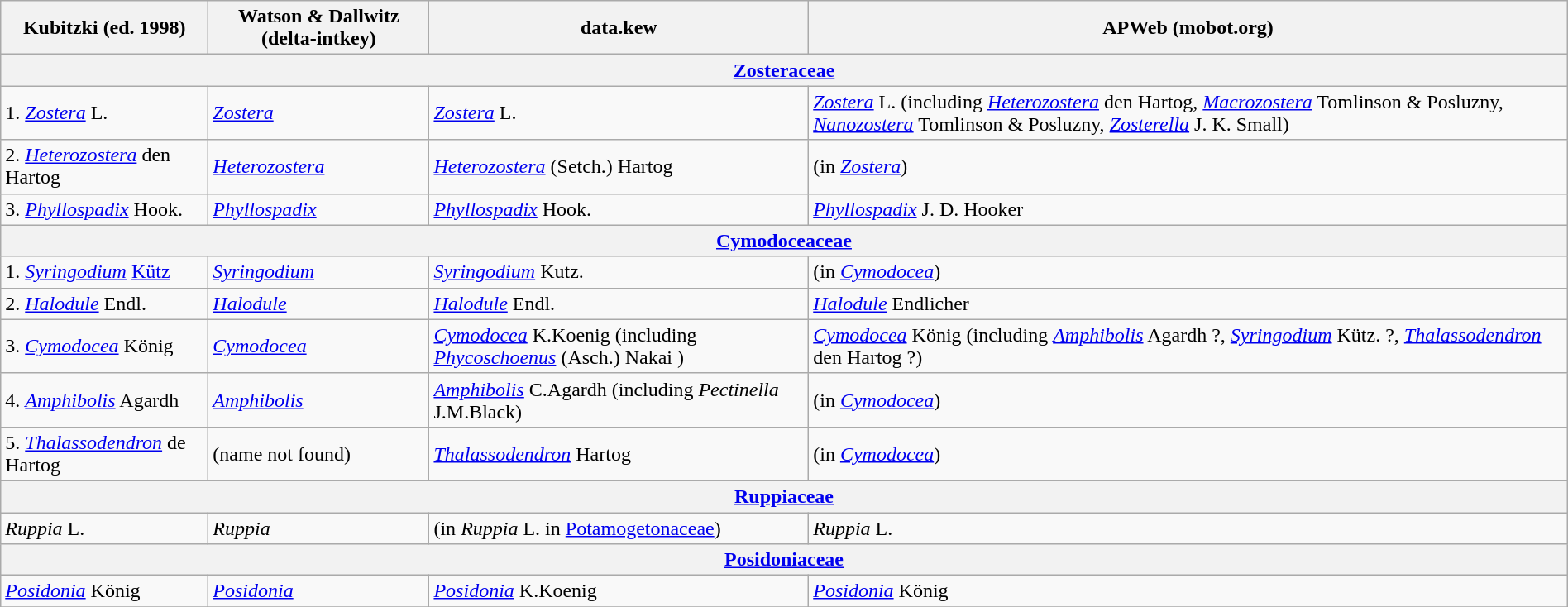<table class="wikitable"  style="margin:1em auto;">
<tr>
<th scope="col">Kubitzki (ed. 1998)</th>
<th scope="col">Watson & Dallwitz (delta-intkey)</th>
<th scope="col">data.kew</th>
<th scope="col">APWeb (mobot.org)</th>
</tr>
<tr>
<th colspan="4"><a href='#'>Zosteraceae</a></th>
</tr>
<tr>
<td>1. <em><a href='#'>Zostera</a></em> L.</td>
<td><em><a href='#'>Zostera</a></em></td>
<td><em><a href='#'>Zostera</a></em> L.</td>
<td><em><a href='#'>Zostera</a></em> L. (including <em><a href='#'>Heterozostera</a></em> den Hartog, <em><a href='#'>Macrozostera</a></em> Tomlinson & Posluzny, <em><a href='#'>Nanozostera</a></em> Tomlinson & Posluzny, <em><a href='#'>Zosterella</a></em> J. K. Small)</td>
</tr>
<tr>
<td>2. <em><a href='#'>Heterozostera</a></em> den Hartog</td>
<td><em><a href='#'>Heterozostera</a></em></td>
<td><em><a href='#'>Heterozostera</a></em> (Setch.) Hartog</td>
<td>(in <em><a href='#'>Zostera</a></em>)</td>
</tr>
<tr>
<td>3. <em><a href='#'>Phyllospadix</a></em> Hook.</td>
<td><em><a href='#'>Phyllospadix</a></em></td>
<td><em><a href='#'>Phyllospadix</a></em> Hook.</td>
<td><em><a href='#'>Phyllospadix</a></em> J. D. Hooker</td>
</tr>
<tr>
<th colspan="4"><a href='#'>Cymodoceaceae</a></th>
</tr>
<tr>
<td>1. <em><a href='#'>Syringodium</a></em> <a href='#'>Kütz</a></td>
<td><em><a href='#'>Syringodium</a></em></td>
<td><em><a href='#'>Syringodium</a></em> Kutz.</td>
<td>(in <em><a href='#'>Cymodocea</a></em>)</td>
</tr>
<tr>
<td>2. <em><a href='#'>Halodule</a></em> Endl.</td>
<td><em><a href='#'>Halodule</a></em></td>
<td><em><a href='#'>Halodule</a></em> Endl.</td>
<td><em><a href='#'>Halodule</a></em> Endlicher</td>
</tr>
<tr>
<td>3. <em><a href='#'>Cymodocea</a></em> König</td>
<td><em><a href='#'>Cymodocea</a></em></td>
<td><em><a href='#'>Cymodocea</a></em> K.Koenig (including <em><a href='#'>Phycoschoenus</a></em> (Asch.) Nakai )</td>
<td><em><a href='#'>Cymodocea</a></em> König (including <em><a href='#'>Amphibolis</a></em> Agardh ?, <em><a href='#'>Syringodium</a></em> Kütz. ?, <em><a href='#'>Thalassodendron</a></em> den Hartog ?)</td>
</tr>
<tr>
<td>4. <em><a href='#'>Amphibolis</a></em> Agardh</td>
<td><em><a href='#'>Amphibolis</a></em></td>
<td><em><a href='#'>Amphibolis</a></em> C.Agardh (including <em>Pectinella</em> J.M.Black)</td>
<td>(in <em><a href='#'>Cymodocea</a></em>)</td>
</tr>
<tr>
<td>5. <em><a href='#'>Thalassodendron</a></em> de Hartog</td>
<td>(name not found)</td>
<td><em><a href='#'>Thalassodendron</a></em> Hartog</td>
<td>(in <em><a href='#'>Cymodocea</a></em>)</td>
</tr>
<tr>
<th colspan="4"><a href='#'>Ruppiaceae</a></th>
</tr>
<tr>
<td><em>Ruppia</em> L.</td>
<td><em>Ruppia</em></td>
<td>(in <em>Ruppia</em> L. in <a href='#'>Potamogetonaceae</a>)</td>
<td><em>Ruppia</em> L.</td>
</tr>
<tr>
<th colspan="4"><a href='#'>Posidoniaceae</a></th>
</tr>
<tr>
<td><em><a href='#'>Posidonia</a></em> König</td>
<td><em><a href='#'>Posidonia</a></em></td>
<td><em><a href='#'>Posidonia</a></em> K.Koenig</td>
<td><em><a href='#'>Posidonia</a></em> König</td>
</tr>
<tr>
</tr>
</table>
